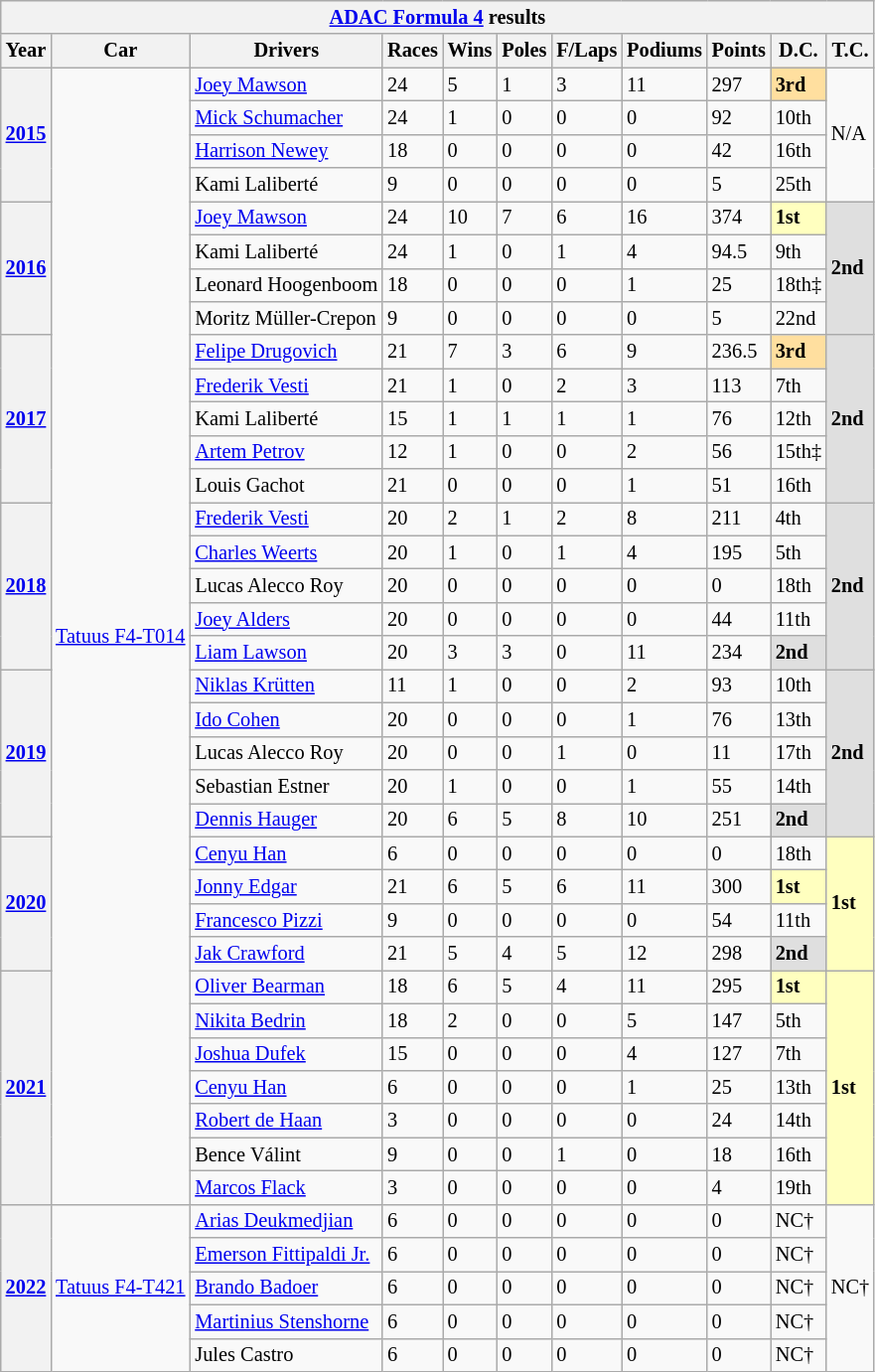<table class="wikitable" style="font-size:85%">
<tr>
<th colspan=11><a href='#'>ADAC Formula 4</a> results</th>
</tr>
<tr valign="top">
<th>Year</th>
<th>Car</th>
<th>Drivers</th>
<th>Races</th>
<th>Wins</th>
<th>Poles</th>
<th>F/Laps</th>
<th>Podiums</th>
<th>Points</th>
<th>D.C.</th>
<th>T.C.</th>
</tr>
<tr>
<th rowspan="4"><a href='#'>2015</a></th>
<td rowspan="34"><a href='#'>Tatuus F4-T014</a></td>
<td> <a href='#'>Joey Mawson</a></td>
<td>24</td>
<td>5</td>
<td>1</td>
<td>3</td>
<td>11</td>
<td>297</td>
<td style="background:#FFDF9F;"><strong>3rd</strong></td>
<td rowspan=4>N/A</td>
</tr>
<tr>
<td> <a href='#'>Mick Schumacher</a></td>
<td>24</td>
<td>1</td>
<td>0</td>
<td>0</td>
<td>0</td>
<td>92</td>
<td>10th</td>
</tr>
<tr>
<td> <a href='#'>Harrison Newey</a></td>
<td>18</td>
<td>0</td>
<td>0</td>
<td>0</td>
<td>0</td>
<td>42</td>
<td>16th</td>
</tr>
<tr>
<td> Kami Laliberté</td>
<td>9</td>
<td>0</td>
<td>0</td>
<td>0</td>
<td>0</td>
<td>5</td>
<td>25th</td>
</tr>
<tr>
<th rowspan="4"><a href='#'>2016</a></th>
<td> <a href='#'>Joey Mawson</a></td>
<td>24</td>
<td>10</td>
<td>7</td>
<td>6</td>
<td>16</td>
<td>374</td>
<td style="background:#FFFFBF;"><strong>1st</strong></td>
<td rowspan=4 style="background:#DFDFDF;"><strong>2nd</strong></td>
</tr>
<tr>
<td> Kami Laliberté</td>
<td>24</td>
<td>1</td>
<td>0</td>
<td>1</td>
<td>4</td>
<td>94.5</td>
<td>9th</td>
</tr>
<tr>
<td> Leonard Hoogenboom</td>
<td>18</td>
<td>0</td>
<td>0</td>
<td>0</td>
<td>1</td>
<td>25</td>
<td>18th‡</td>
</tr>
<tr>
<td> Moritz Müller-Crepon</td>
<td>9</td>
<td>0</td>
<td>0</td>
<td>0</td>
<td>0</td>
<td>5</td>
<td>22nd</td>
</tr>
<tr>
<th rowspan="5"><a href='#'>2017</a></th>
<td> <a href='#'>Felipe Drugovich</a></td>
<td>21</td>
<td>7</td>
<td>3</td>
<td>6</td>
<td>9</td>
<td>236.5</td>
<td style="background:#FFDF9F;"><strong>3rd</strong></td>
<td rowspan=5 style="background:#DFDFDF;"><strong>2nd</strong></td>
</tr>
<tr>
<td> <a href='#'>Frederik Vesti</a></td>
<td>21</td>
<td>1</td>
<td>0</td>
<td>2</td>
<td>3</td>
<td>113</td>
<td>7th</td>
</tr>
<tr>
<td> Kami Laliberté</td>
<td>15</td>
<td>1</td>
<td>1</td>
<td>1</td>
<td>1</td>
<td>76</td>
<td>12th</td>
</tr>
<tr>
<td> <a href='#'>Artem Petrov</a></td>
<td>12</td>
<td>1</td>
<td>0</td>
<td>0</td>
<td>2</td>
<td>56</td>
<td>15th‡</td>
</tr>
<tr>
<td> Louis Gachot</td>
<td>21</td>
<td>0</td>
<td>0</td>
<td>0</td>
<td>1</td>
<td>51</td>
<td>16th</td>
</tr>
<tr>
<th rowspan="5"><a href='#'>2018</a></th>
<td> <a href='#'>Frederik Vesti</a></td>
<td>20</td>
<td>2</td>
<td>1</td>
<td>2</td>
<td>8</td>
<td>211</td>
<td>4th</td>
<td rowspan=5 style="background:#DFDFDF;"><strong>2nd</strong></td>
</tr>
<tr>
<td> <a href='#'>Charles Weerts</a></td>
<td>20</td>
<td>1</td>
<td>0</td>
<td>1</td>
<td>4</td>
<td>195</td>
<td>5th</td>
</tr>
<tr>
<td> Lucas Alecco Roy</td>
<td>20</td>
<td>0</td>
<td>0</td>
<td>0</td>
<td>0</td>
<td>0</td>
<td>18th</td>
</tr>
<tr>
<td> <a href='#'>Joey Alders</a></td>
<td>20</td>
<td>0</td>
<td>0</td>
<td>0</td>
<td>0</td>
<td>44</td>
<td>11th</td>
</tr>
<tr>
<td> <a href='#'>Liam Lawson</a></td>
<td>20</td>
<td>3</td>
<td>3</td>
<td>0</td>
<td>11</td>
<td>234</td>
<td style="background:#DFDFDF;"><strong>2nd</strong></td>
</tr>
<tr>
<th rowspan="5"><a href='#'>2019</a></th>
<td> <a href='#'>Niklas Krütten</a></td>
<td>11</td>
<td>1</td>
<td>0</td>
<td>0</td>
<td>2</td>
<td>93</td>
<td>10th</td>
<td rowspan=5 style="background:#DFDFDF;"><strong>2nd</strong></td>
</tr>
<tr>
<td> <a href='#'>Ido Cohen</a></td>
<td>20</td>
<td>0</td>
<td>0</td>
<td>0</td>
<td>1</td>
<td>76</td>
<td>13th</td>
</tr>
<tr>
<td> Lucas Alecco Roy</td>
<td>20</td>
<td>0</td>
<td>0</td>
<td>1</td>
<td>0</td>
<td>11</td>
<td>17th</td>
</tr>
<tr>
<td> Sebastian Estner</td>
<td>20</td>
<td>1</td>
<td>0</td>
<td>0</td>
<td>1</td>
<td>55</td>
<td>14th</td>
</tr>
<tr>
<td> <a href='#'>Dennis Hauger</a></td>
<td>20</td>
<td>6</td>
<td>5</td>
<td>8</td>
<td>10</td>
<td>251</td>
<td style="background:#DFDFDF;"><strong>2nd</strong></td>
</tr>
<tr>
<th rowspan="4"><a href='#'>2020</a></th>
<td> <a href='#'>Cenyu Han</a></td>
<td>6</td>
<td>0</td>
<td>0</td>
<td>0</td>
<td>0</td>
<td>0</td>
<td>18th</td>
<td rowspan=4 style="background:#FFFFBF;"><strong>1st</strong></td>
</tr>
<tr>
<td> <a href='#'>Jonny Edgar</a></td>
<td>21</td>
<td>6</td>
<td>5</td>
<td>6</td>
<td>11</td>
<td>300</td>
<td style="background:#FFFFBF;"><strong>1st</strong></td>
</tr>
<tr>
<td> <a href='#'>Francesco Pizzi</a></td>
<td>9</td>
<td>0</td>
<td>0</td>
<td>0</td>
<td>0</td>
<td>54</td>
<td>11th</td>
</tr>
<tr>
<td> <a href='#'>Jak Crawford</a></td>
<td>21</td>
<td>5</td>
<td>4</td>
<td>5</td>
<td>12</td>
<td>298</td>
<td style="background:#DFDFDF;"><strong>2nd</strong></td>
</tr>
<tr>
<th rowspan="7"><a href='#'>2021</a></th>
<td> <a href='#'>Oliver Bearman</a></td>
<td>18</td>
<td>6</td>
<td>5</td>
<td>4</td>
<td>11</td>
<td>295</td>
<td style="background:#FFFFBF;"><strong>1st</strong></td>
<td rowspan="7" style="background:#FFFFBF;"><strong>1st</strong></td>
</tr>
<tr>
<td> <a href='#'>Nikita Bedrin</a></td>
<td>18</td>
<td>2</td>
<td>0</td>
<td>0</td>
<td>5</td>
<td>147</td>
<td>5th</td>
</tr>
<tr>
<td> <a href='#'>Joshua Dufek</a></td>
<td>15</td>
<td>0</td>
<td>0</td>
<td>0</td>
<td>4</td>
<td>127</td>
<td>7th</td>
</tr>
<tr>
<td> <a href='#'>Cenyu Han</a></td>
<td>6</td>
<td>0</td>
<td>0</td>
<td>0</td>
<td>1</td>
<td>25</td>
<td>13th</td>
</tr>
<tr>
<td> <a href='#'>Robert de Haan</a></td>
<td>3</td>
<td>0</td>
<td>0</td>
<td>0</td>
<td>0</td>
<td>24</td>
<td>14th</td>
</tr>
<tr>
<td> Bence Válint</td>
<td>9</td>
<td>0</td>
<td>0</td>
<td>1</td>
<td>0</td>
<td>18</td>
<td>16th</td>
</tr>
<tr>
<td> <a href='#'>Marcos Flack</a></td>
<td>3</td>
<td>0</td>
<td>0</td>
<td>0</td>
<td>0</td>
<td>4</td>
<td>19th</td>
</tr>
<tr>
<th rowspan="5"><a href='#'>2022</a></th>
<td rowspan="5"><a href='#'>Tatuus F4-T421</a></td>
<td> <a href='#'>Arias Deukmedjian</a></td>
<td>6</td>
<td>0</td>
<td>0</td>
<td>0</td>
<td>0</td>
<td>0</td>
<td>NC†</td>
<td rowspan="5">NC†</td>
</tr>
<tr>
<td> <a href='#'>Emerson Fittipaldi Jr.</a></td>
<td>6</td>
<td>0</td>
<td>0</td>
<td>0</td>
<td>0</td>
<td>0</td>
<td>NC†</td>
</tr>
<tr>
<td> <a href='#'>Brando Badoer</a></td>
<td>6</td>
<td>0</td>
<td>0</td>
<td>0</td>
<td>0</td>
<td>0</td>
<td>NC†</td>
</tr>
<tr>
<td> <a href='#'>Martinius Stenshorne</a></td>
<td>6</td>
<td>0</td>
<td>0</td>
<td>0</td>
<td>0</td>
<td>0</td>
<td>NC†</td>
</tr>
<tr>
<td> Jules Castro</td>
<td>6</td>
<td>0</td>
<td>0</td>
<td>0</td>
<td>0</td>
<td>0</td>
<td>NC†</td>
</tr>
</table>
